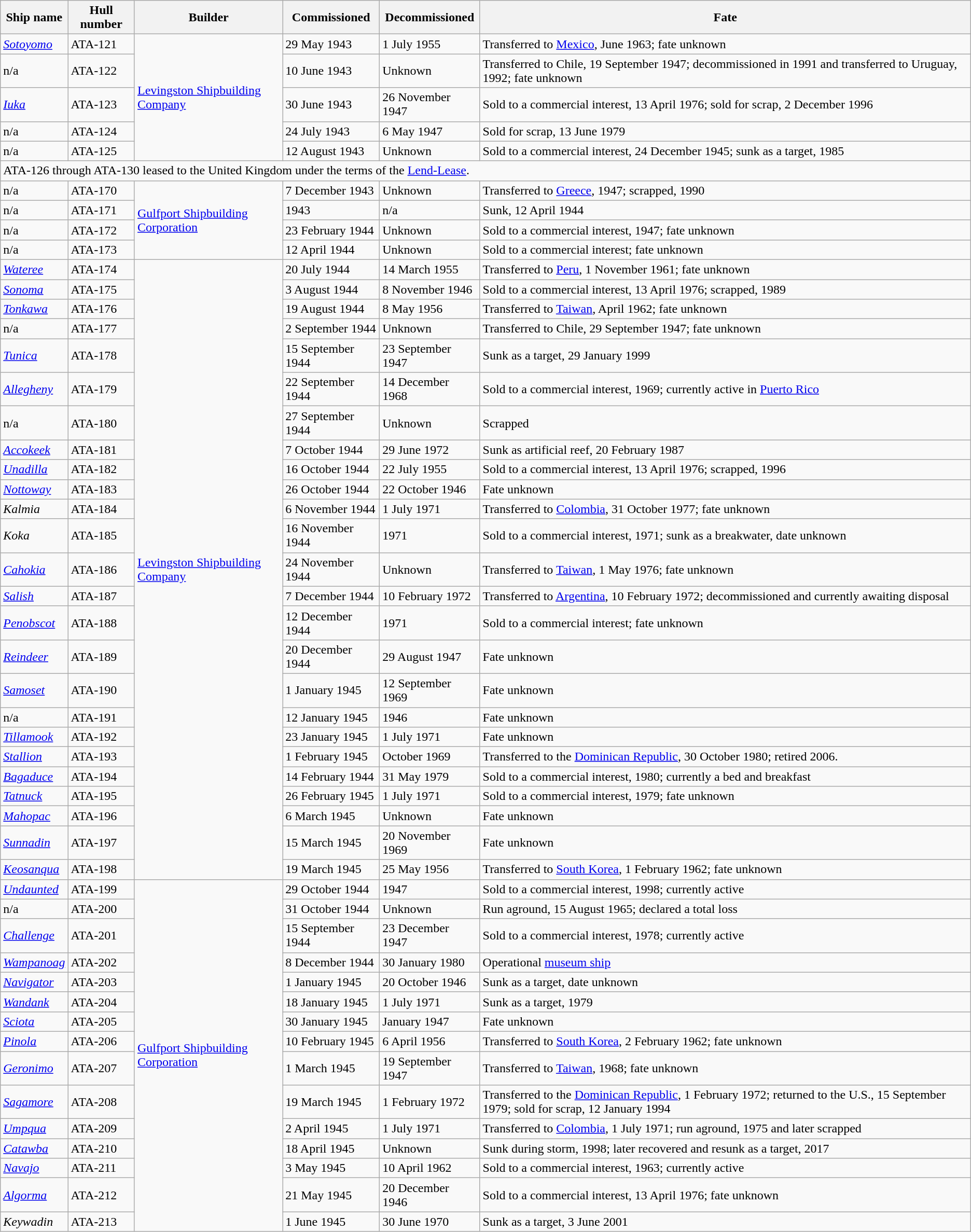<table class="wikitable sortable">
<tr>
<th>Ship name</th>
<th>Hull number</th>
<th>Builder</th>
<th>Commissioned</th>
<th>Decommissioned</th>
<th>Fate</th>
</tr>
<tr>
<td><a href='#'><em>Sotoyomo</em></a></td>
<td>ATA-121</td>
<td rowspan=5><a href='#'>Levingston Shipbuilding Company</a></td>
<td>29 May 1943</td>
<td>1 July 1955</td>
<td>Transferred to <a href='#'>Mexico</a>, June 1963; fate unknown</td>
</tr>
<tr>
<td>n/a</td>
<td>ATA-122</td>
<td>10 June 1943</td>
<td>Unknown</td>
<td>Transferred to Chile, 19 September 1947; decommissioned in 1991 and transferred to Uruguay, 1992; fate unknown</td>
</tr>
<tr>
<td><a href='#'><em>Iuka</em></a></td>
<td>ATA-123</td>
<td>30 June 1943</td>
<td>26 November 1947</td>
<td>Sold to a commercial interest, 13 April 1976; sold for scrap, 2 December 1996</td>
</tr>
<tr>
<td>n/a</td>
<td>ATA-124</td>
<td>24 July 1943</td>
<td>6 May 1947</td>
<td>Sold for scrap, 13 June 1979</td>
</tr>
<tr>
<td>n/a</td>
<td>ATA-125</td>
<td>12 August 1943</td>
<td>Unknown</td>
<td>Sold to a commercial interest, 24 December 1945; sunk as a target, 1985</td>
</tr>
<tr>
<td colspan=6>ATA-126 through ATA-130 leased to the United Kingdom under the terms of the <a href='#'>Lend-Lease</a>.</td>
</tr>
<tr>
<td>n/a</td>
<td>ATA-170</td>
<td rowspan=4><a href='#'>Gulfport Shipbuilding Corporation</a></td>
<td>7 December 1943</td>
<td>Unknown</td>
<td>Transferred to <a href='#'>Greece</a>, 1947; scrapped, 1990</td>
</tr>
<tr>
<td>n/a</td>
<td>ATA-171</td>
<td>1943</td>
<td>n/a</td>
<td>Sunk, 12 April 1944</td>
</tr>
<tr>
<td>n/a</td>
<td>ATA-172</td>
<td>23 February 1944</td>
<td>Unknown</td>
<td>Sold to a commercial interest, 1947; fate unknown</td>
</tr>
<tr>
<td>n/a</td>
<td>ATA-173</td>
<td>12 April 1944</td>
<td>Unknown</td>
<td>Sold to a commercial interest; fate unknown</td>
</tr>
<tr>
<td><a href='#'><em>Wateree</em></a></td>
<td>ATA-174</td>
<td rowspan=25><a href='#'>Levingston Shipbuilding Company</a></td>
<td>20 July 1944</td>
<td>14 March 1955</td>
<td>Transferred to <a href='#'>Peru</a>, 1 November 1961; fate unknown</td>
</tr>
<tr>
<td><a href='#'><em>Sonoma</em></a></td>
<td>ATA-175</td>
<td>3 August 1944</td>
<td>8 November 1946</td>
<td>Sold to a commercial interest, 13 April 1976; scrapped, 1989</td>
</tr>
<tr>
<td><a href='#'><em>Tonkawa</em></a></td>
<td>ATA-176</td>
<td>19 August 1944</td>
<td>8 May 1956</td>
<td>Transferred to <a href='#'>Taiwan</a>, April 1962; fate unknown</td>
</tr>
<tr>
<td>n/a</td>
<td>ATA-177</td>
<td>2 September 1944</td>
<td>Unknown</td>
<td>Transferred to Chile, 29 September 1947; fate unknown</td>
</tr>
<tr>
<td><a href='#'><em>Tunica</em></a></td>
<td>ATA-178</td>
<td>15 September 1944</td>
<td>23 September 1947</td>
<td>Sunk as a target, 29 January 1999</td>
</tr>
<tr>
<td><a href='#'><em>Allegheny</em></a></td>
<td>ATA-179</td>
<td>22 September 1944</td>
<td>14 December 1968</td>
<td>Sold to a commercial interest, 1969; currently active in <a href='#'>Puerto Rico</a></td>
</tr>
<tr>
<td>n/a</td>
<td>ATA-180</td>
<td>27 September 1944</td>
<td>Unknown</td>
<td>Scrapped</td>
</tr>
<tr>
<td><a href='#'><em>Accokeek</em></a></td>
<td>ATA-181</td>
<td>7 October 1944</td>
<td>29 June 1972</td>
<td>Sunk as artificial reef, 20 February 1987</td>
</tr>
<tr>
<td><a href='#'><em>Unadilla</em></a></td>
<td>ATA-182</td>
<td>16 October 1944</td>
<td>22 July 1955</td>
<td>Sold to a commercial interest, 13 April 1976; scrapped, 1996</td>
</tr>
<tr>
<td><a href='#'><em>Nottoway</em></a></td>
<td>ATA-183</td>
<td>26 October 1944</td>
<td>22 October 1946</td>
<td>Fate unknown</td>
</tr>
<tr>
<td><em>Kalmia</em></td>
<td>ATA-184</td>
<td>6 November 1944</td>
<td>1 July 1971</td>
<td>Transferred to <a href='#'>Colombia</a>, 31 October 1977; fate unknown</td>
</tr>
<tr>
<td><em>Koka</em></td>
<td>ATA-185</td>
<td>16 November 1944</td>
<td>1971</td>
<td>Sold to a commercial interest, 1971; sunk as a breakwater, date unknown</td>
</tr>
<tr>
<td><a href='#'><em>Cahokia</em></a></td>
<td>ATA-186</td>
<td>24 November 1944</td>
<td>Unknown</td>
<td>Transferred to <a href='#'>Taiwan</a>, 1 May 1976; fate unknown</td>
</tr>
<tr>
<td><a href='#'><em>Salish</em></a></td>
<td>ATA-187</td>
<td>7 December 1944</td>
<td>10 February 1972</td>
<td>Transferred to <a href='#'>Argentina</a>, 10 February 1972; decommissioned and currently awaiting disposal</td>
</tr>
<tr>
<td><a href='#'><em>Penobscot</em></a></td>
<td>ATA-188</td>
<td>12 December 1944</td>
<td>1971</td>
<td>Sold to a commercial interest; fate unknown</td>
</tr>
<tr>
<td><a href='#'><em>Reindeer</em></a></td>
<td>ATA-189</td>
<td>20 December 1944</td>
<td>29 August 1947</td>
<td>Fate unknown</td>
</tr>
<tr>
<td><a href='#'><em>Samoset</em></a></td>
<td>ATA-190</td>
<td>1 January 1945</td>
<td>12 September 1969</td>
<td>Fate unknown</td>
</tr>
<tr>
<td>n/a</td>
<td>ATA-191</td>
<td>12 January 1945</td>
<td>1946</td>
<td>Fate unknown</td>
</tr>
<tr>
<td><a href='#'><em>Tillamook</em></a></td>
<td>ATA-192</td>
<td>23 January 1945</td>
<td>1 July 1971</td>
<td>Fate unknown</td>
</tr>
<tr>
<td><a href='#'><em>Stallion</em></a></td>
<td>ATA-193</td>
<td>1 February 1945</td>
<td>October 1969</td>
<td>Transferred to the <a href='#'>Dominican Republic</a>, 30 October 1980; retired 2006.</td>
</tr>
<tr>
<td><a href='#'><em>Bagaduce</em></a></td>
<td>ATA-194</td>
<td>14 February 1944</td>
<td>31 May 1979</td>
<td>Sold to a commercial interest, 1980; currently a bed and breakfast</td>
</tr>
<tr>
<td><a href='#'><em>Tatnuck</em></a></td>
<td>ATA-195</td>
<td>26 February 1945</td>
<td>1 July 1971</td>
<td>Sold to a commercial interest, 1979; fate unknown</td>
</tr>
<tr>
<td><a href='#'><em>Mahopac</em></a></td>
<td>ATA-196</td>
<td>6 March 1945</td>
<td>Unknown</td>
<td>Fate unknown</td>
</tr>
<tr>
<td><a href='#'><em>Sunnadin</em></a></td>
<td>ATA-197</td>
<td>15 March 1945</td>
<td>20 November 1969</td>
<td>Fate unknown</td>
</tr>
<tr>
<td><a href='#'><em>Keosanqua</em></a></td>
<td>ATA-198</td>
<td>19 March 1945</td>
<td>25 May 1956</td>
<td>Transferred to <a href='#'>South Korea</a>, 1 February 1962; fate unknown</td>
</tr>
<tr>
<td><a href='#'><em>Undaunted</em></a></td>
<td>ATA-199</td>
<td rowspan=15><a href='#'>Gulfport Shipbuilding Corporation</a></td>
<td>29 October 1944</td>
<td>1947</td>
<td>Sold to a commercial interest, 1998; currently active</td>
</tr>
<tr>
<td>n/a</td>
<td>ATA-200</td>
<td>31 October 1944</td>
<td>Unknown</td>
<td>Run aground, 15 August 1965; declared a total loss</td>
</tr>
<tr>
<td><a href='#'><em>Challenge</em></a></td>
<td>ATA-201</td>
<td>15 September 1944</td>
<td>23 December 1947</td>
<td>Sold to a commercial interest, 1978; currently active</td>
</tr>
<tr>
<td><a href='#'><em>Wampanoag</em></a></td>
<td>ATA-202</td>
<td>8 December 1944</td>
<td>30 January 1980</td>
<td>Operational <a href='#'>museum ship</a></td>
</tr>
<tr>
<td><a href='#'><em>Navigator</em></a></td>
<td>ATA-203</td>
<td>1 January 1945</td>
<td>20 October 1946</td>
<td>Sunk as a target, date unknown</td>
</tr>
<tr>
<td><a href='#'><em>Wandank</em></a></td>
<td>ATA-204</td>
<td>18 January 1945</td>
<td>1 July 1971</td>
<td>Sunk as a target, 1979</td>
</tr>
<tr>
<td><a href='#'><em>Sciota</em></a></td>
<td>ATA-205</td>
<td>30 January 1945</td>
<td>January 1947</td>
<td>Fate unknown</td>
</tr>
<tr>
<td><a href='#'><em>Pinola</em></a></td>
<td>ATA-206</td>
<td>10 February 1945</td>
<td>6 April 1956</td>
<td>Transferred to <a href='#'>South Korea</a>, 2 February 1962; fate unknown</td>
</tr>
<tr>
<td><a href='#'><em>Geronimo</em></a></td>
<td>ATA-207</td>
<td>1 March 1945</td>
<td>19 September 1947</td>
<td>Transferred to <a href='#'>Taiwan</a>, 1968; fate unknown</td>
</tr>
<tr>
<td><a href='#'><em>Sagamore</em></a></td>
<td>ATA-208</td>
<td>19 March 1945</td>
<td>1 February 1972</td>
<td>Transferred to the <a href='#'>Dominican Republic</a>, 1 February 1972; returned to the U.S., 15 September 1979; sold for scrap, 12 January 1994</td>
</tr>
<tr>
<td><a href='#'><em>Umpqua</em></a></td>
<td>ATA-209</td>
<td>2 April 1945</td>
<td>1 July 1971</td>
<td>Transferred to <a href='#'>Colombia</a>, 1 July 1971; run aground, 1975 and later scrapped</td>
</tr>
<tr>
<td><a href='#'><em>Catawba</em></a></td>
<td>ATA-210</td>
<td>18 April 1945</td>
<td>Unknown</td>
<td>Sunk during storm, 1998; later recovered and resunk as a target, 2017</td>
</tr>
<tr>
<td><a href='#'><em>Navajo</em></a></td>
<td>ATA-211</td>
<td>3 May 1945</td>
<td>10 April 1962</td>
<td>Sold to a commercial interest, 1963; currently active</td>
</tr>
<tr>
<td><a href='#'><em>Algorma</em></a></td>
<td>ATA-212</td>
<td>21 May 1945</td>
<td>20 December 1946</td>
<td>Sold to a commercial interest, 13 April 1976; fate unknown</td>
</tr>
<tr>
<td><em>Keywadin</em></td>
<td>ATA-213</td>
<td>1 June 1945</td>
<td>30 June 1970</td>
<td>Sunk as a target, 3 June 2001</td>
</tr>
</table>
